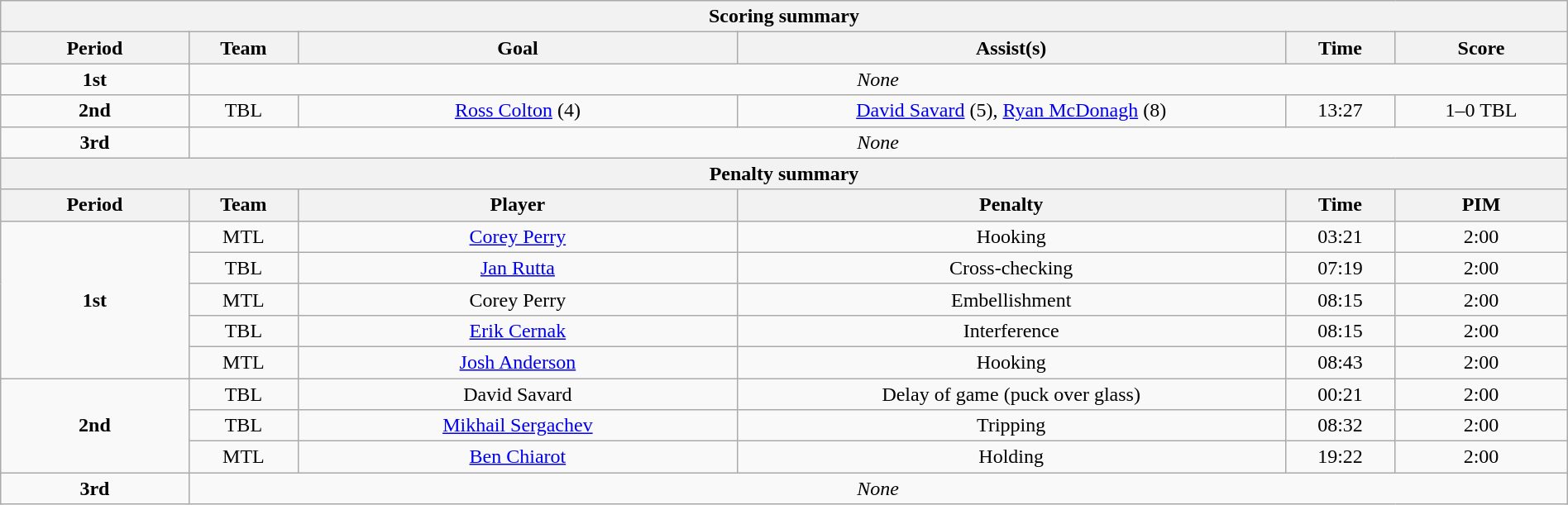<table class="wikitable" style="text-align:center; width:100%;">
<tr>
<th colspan="6">Scoring summary</th>
</tr>
<tr>
<th style="width:12%;">Period</th>
<th style="width:7%;">Team</th>
<th style="width:28%;">Goal</th>
<th style="width:35%;">Assist(s)</th>
<th style="width:7%;">Time</th>
<th style="width:11%;">Score</th>
</tr>
<tr>
<td rowspan="1"><strong>1st</strong></td>
<td colspan="5"><em>None</em></td>
</tr>
<tr>
<td rowspan="1"><strong>2nd</strong></td>
<td>TBL</td>
<td><a href='#'>Ross Colton</a> (4)</td>
<td><a href='#'>David Savard</a> (5), <a href='#'>Ryan McDonagh</a> (8)</td>
<td>13:27</td>
<td>1–0 TBL</td>
</tr>
<tr>
<td rowspan="1"><strong>3rd</strong></td>
<td colspan="5"><em>None</em></td>
</tr>
<tr>
<th colspan="6">Penalty summary</th>
</tr>
<tr>
<th style="width:12%;">Period</th>
<th style="width:7%;">Team</th>
<th style="width:28%;">Player</th>
<th style="width:35%;">Penalty</th>
<th style="width:7%;">Time</th>
<th style="width:11%;">PIM</th>
</tr>
<tr>
<td rowspan="5"><strong>1st</strong></td>
<td>MTL</td>
<td><a href='#'>Corey Perry</a></td>
<td>Hooking</td>
<td>03:21</td>
<td>2:00</td>
</tr>
<tr>
<td>TBL</td>
<td><a href='#'>Jan Rutta</a></td>
<td>Cross-checking</td>
<td>07:19</td>
<td>2:00</td>
</tr>
<tr>
<td>MTL</td>
<td>Corey Perry</td>
<td>Embellishment</td>
<td>08:15</td>
<td>2:00</td>
</tr>
<tr>
<td>TBL</td>
<td><a href='#'>Erik Cernak</a></td>
<td>Interference</td>
<td>08:15</td>
<td>2:00</td>
</tr>
<tr>
<td>MTL</td>
<td><a href='#'>Josh Anderson</a></td>
<td>Hooking</td>
<td>08:43</td>
<td>2:00</td>
</tr>
<tr>
<td rowspan="3"><strong>2nd</strong></td>
<td>TBL</td>
<td>David Savard</td>
<td>Delay of game (puck over glass)</td>
<td>00:21</td>
<td>2:00</td>
</tr>
<tr>
<td>TBL</td>
<td><a href='#'>Mikhail Sergachev</a></td>
<td>Tripping</td>
<td>08:32</td>
<td>2:00</td>
</tr>
<tr>
<td>MTL</td>
<td><a href='#'>Ben Chiarot</a></td>
<td>Holding</td>
<td>19:22</td>
<td>2:00</td>
</tr>
<tr>
<td><strong>3rd</strong></td>
<td colspan="5"><em>None</em></td>
</tr>
</table>
